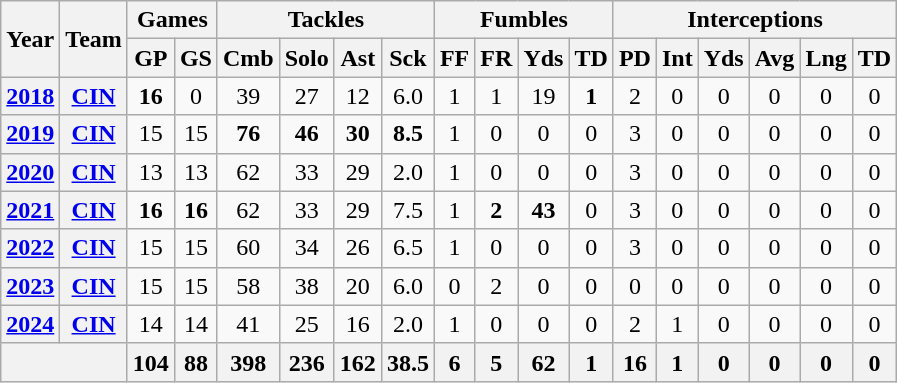<table class="wikitable" style="text-align:center;">
<tr>
<th rowspan="2">Year</th>
<th rowspan="2">Team</th>
<th colspan="2">Games</th>
<th colspan="4">Tackles</th>
<th colspan="4">Fumbles</th>
<th colspan="6">Interceptions</th>
</tr>
<tr>
<th>GP</th>
<th>GS</th>
<th>Cmb</th>
<th>Solo</th>
<th>Ast</th>
<th>Sck</th>
<th>FF</th>
<th>FR</th>
<th>Yds</th>
<th>TD</th>
<th>PD</th>
<th>Int</th>
<th>Yds</th>
<th>Avg</th>
<th>Lng</th>
<th>TD</th>
</tr>
<tr>
<th><a href='#'>2018</a></th>
<th><a href='#'>CIN</a></th>
<td><strong>16</strong></td>
<td>0</td>
<td>39</td>
<td>27</td>
<td>12</td>
<td>6.0</td>
<td>1</td>
<td>1</td>
<td>19</td>
<td><strong>1</strong></td>
<td>2</td>
<td>0</td>
<td>0</td>
<td>0</td>
<td>0</td>
<td>0</td>
</tr>
<tr>
<th><a href='#'>2019</a></th>
<th><a href='#'>CIN</a></th>
<td>15</td>
<td>15</td>
<td><strong>76</strong></td>
<td><strong>46</strong></td>
<td><strong>30</strong></td>
<td><strong>8.5</strong></td>
<td>1</td>
<td>0</td>
<td>0</td>
<td>0</td>
<td>3</td>
<td>0</td>
<td>0</td>
<td>0</td>
<td>0</td>
<td>0</td>
</tr>
<tr>
<th><a href='#'>2020</a></th>
<th><a href='#'>CIN</a></th>
<td>13</td>
<td>13</td>
<td>62</td>
<td>33</td>
<td>29</td>
<td>2.0</td>
<td>1</td>
<td>0</td>
<td>0</td>
<td>0</td>
<td>3</td>
<td>0</td>
<td>0</td>
<td>0</td>
<td>0</td>
<td>0</td>
</tr>
<tr>
<th><a href='#'>2021</a></th>
<th><a href='#'>CIN</a></th>
<td><strong>16</strong></td>
<td><strong>16</strong></td>
<td>62</td>
<td>33</td>
<td>29</td>
<td>7.5</td>
<td>1</td>
<td><strong>2</strong></td>
<td><strong>43</strong></td>
<td>0</td>
<td>3</td>
<td>0</td>
<td>0</td>
<td>0</td>
<td>0</td>
<td>0</td>
</tr>
<tr>
<th><a href='#'>2022</a></th>
<th><a href='#'>CIN</a></th>
<td>15</td>
<td>15</td>
<td>60</td>
<td>34</td>
<td>26</td>
<td>6.5</td>
<td>1</td>
<td>0</td>
<td>0</td>
<td>0</td>
<td>3</td>
<td>0</td>
<td>0</td>
<td>0</td>
<td>0</td>
<td>0</td>
</tr>
<tr>
<th><a href='#'>2023</a></th>
<th><a href='#'>CIN</a></th>
<td>15</td>
<td>15</td>
<td>58</td>
<td>38</td>
<td>20</td>
<td>6.0</td>
<td>0</td>
<td>2</td>
<td>0</td>
<td>0</td>
<td>0</td>
<td>0</td>
<td>0</td>
<td>0</td>
<td>0</td>
<td>0</td>
</tr>
<tr>
<th><a href='#'>2024</a></th>
<th><a href='#'>CIN</a></th>
<td>14</td>
<td>14</td>
<td>41</td>
<td>25</td>
<td>16</td>
<td>2.0</td>
<td>1</td>
<td>0</td>
<td>0</td>
<td>0</td>
<td>2</td>
<td>1</td>
<td>0</td>
<td>0</td>
<td>0</td>
<td>0</td>
</tr>
<tr>
<th colspan="2"></th>
<th>104</th>
<th>88</th>
<th>398</th>
<th>236</th>
<th>162</th>
<th>38.5</th>
<th>6</th>
<th>5</th>
<th>62</th>
<th>1</th>
<th>16</th>
<th>1</th>
<th>0</th>
<th>0</th>
<th>0</th>
<th>0</th>
</tr>
</table>
